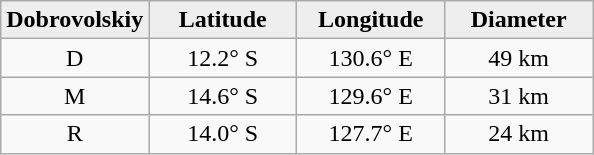<table class="wikitable">
<tr>
<th width="25%" style="background:#eeeeee;">Dobrovolskiy</th>
<th width="25%" style="background:#eeeeee;">Latitude</th>
<th width="25%" style="background:#eeeeee;">Longitude</th>
<th width="25%" style="background:#eeeeee;">Diameter</th>
</tr>
<tr>
<td align="center">D</td>
<td align="center">12.2° S</td>
<td align="center">130.6° E</td>
<td align="center">49 km</td>
</tr>
<tr>
<td align="center">M</td>
<td align="center">14.6° S</td>
<td align="center">129.6° E</td>
<td align="center">31 km</td>
</tr>
<tr>
<td align="center">R</td>
<td align="center">14.0° S</td>
<td align="center">127.7° E</td>
<td align="center">24 km</td>
</tr>
</table>
